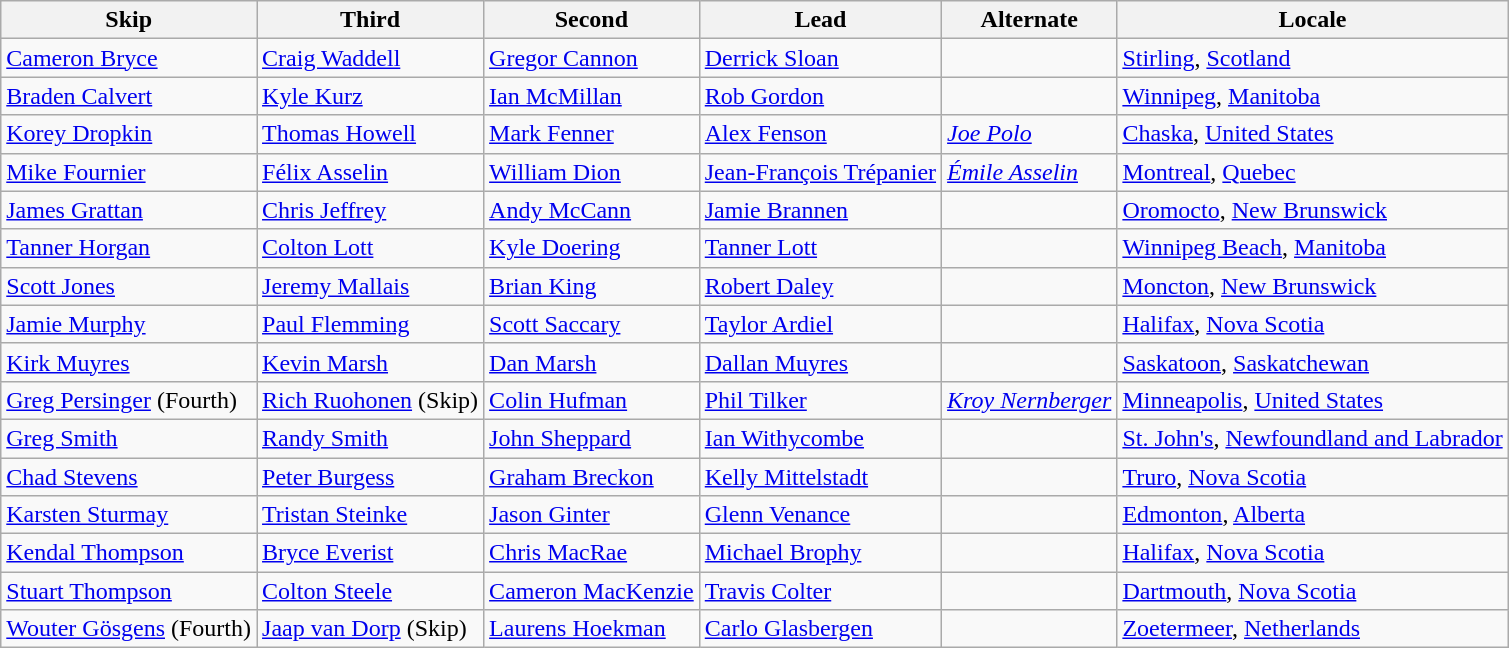<table class=wikitable>
<tr>
<th>Skip</th>
<th>Third</th>
<th>Second</th>
<th>Lead</th>
<th>Alternate</th>
<th>Locale</th>
</tr>
<tr>
<td><a href='#'>Cameron Bryce</a></td>
<td><a href='#'>Craig Waddell</a></td>
<td><a href='#'>Gregor Cannon</a></td>
<td><a href='#'>Derrick Sloan</a></td>
<td></td>
<td> <a href='#'>Stirling</a>, <a href='#'>Scotland</a></td>
</tr>
<tr>
<td><a href='#'>Braden Calvert</a></td>
<td><a href='#'>Kyle Kurz</a></td>
<td><a href='#'>Ian McMillan</a></td>
<td><a href='#'>Rob Gordon</a></td>
<td></td>
<td> <a href='#'>Winnipeg</a>, <a href='#'>Manitoba</a></td>
</tr>
<tr>
<td><a href='#'>Korey Dropkin</a></td>
<td><a href='#'>Thomas Howell</a></td>
<td><a href='#'>Mark Fenner</a></td>
<td><a href='#'>Alex Fenson</a></td>
<td><em><a href='#'>Joe Polo</a></em></td>
<td> <a href='#'>Chaska</a>, <a href='#'>United States</a></td>
</tr>
<tr>
<td><a href='#'>Mike Fournier</a></td>
<td><a href='#'>Félix Asselin</a></td>
<td><a href='#'>William Dion</a></td>
<td><a href='#'>Jean-François Trépanier</a></td>
<td><em><a href='#'>Émile Asselin</a></em></td>
<td> <a href='#'>Montreal</a>, <a href='#'>Quebec</a></td>
</tr>
<tr>
<td><a href='#'>James Grattan</a></td>
<td><a href='#'>Chris Jeffrey</a></td>
<td><a href='#'>Andy McCann</a></td>
<td><a href='#'>Jamie Brannen</a></td>
<td></td>
<td> <a href='#'>Oromocto</a>, <a href='#'>New Brunswick</a></td>
</tr>
<tr>
<td><a href='#'>Tanner Horgan</a></td>
<td><a href='#'>Colton Lott</a></td>
<td><a href='#'>Kyle Doering</a></td>
<td><a href='#'>Tanner Lott</a></td>
<td></td>
<td> <a href='#'>Winnipeg Beach</a>, <a href='#'>Manitoba</a></td>
</tr>
<tr>
<td><a href='#'>Scott Jones</a></td>
<td><a href='#'>Jeremy Mallais</a></td>
<td><a href='#'>Brian King</a></td>
<td><a href='#'>Robert Daley</a></td>
<td></td>
<td> <a href='#'>Moncton</a>, <a href='#'>New Brunswick</a></td>
</tr>
<tr>
<td><a href='#'>Jamie Murphy</a></td>
<td><a href='#'>Paul Flemming</a></td>
<td><a href='#'>Scott Saccary</a></td>
<td><a href='#'>Taylor Ardiel</a></td>
<td></td>
<td> <a href='#'>Halifax</a>, <a href='#'>Nova Scotia</a></td>
</tr>
<tr>
<td><a href='#'>Kirk Muyres</a></td>
<td><a href='#'>Kevin Marsh</a></td>
<td><a href='#'>Dan Marsh</a></td>
<td><a href='#'>Dallan Muyres</a></td>
<td></td>
<td> <a href='#'>Saskatoon</a>, <a href='#'>Saskatchewan</a></td>
</tr>
<tr>
<td><a href='#'>Greg Persinger</a> (Fourth)</td>
<td><a href='#'>Rich Ruohonen</a> (Skip)</td>
<td><a href='#'>Colin Hufman</a></td>
<td><a href='#'>Phil Tilker</a></td>
<td><em><a href='#'>Kroy Nernberger</a></em></td>
<td> <a href='#'>Minneapolis</a>, <a href='#'>United States</a></td>
</tr>
<tr>
<td><a href='#'>Greg Smith</a></td>
<td><a href='#'>Randy Smith</a></td>
<td><a href='#'>John Sheppard</a></td>
<td><a href='#'>Ian Withycombe</a></td>
<td></td>
<td> <a href='#'>St. John's</a>, <a href='#'>Newfoundland and Labrador</a></td>
</tr>
<tr>
<td><a href='#'>Chad Stevens</a></td>
<td><a href='#'>Peter Burgess</a></td>
<td><a href='#'>Graham Breckon</a></td>
<td><a href='#'>Kelly Mittelstadt</a></td>
<td></td>
<td> <a href='#'>Truro</a>, <a href='#'>Nova Scotia</a></td>
</tr>
<tr>
<td><a href='#'>Karsten Sturmay</a></td>
<td><a href='#'>Tristan Steinke</a></td>
<td><a href='#'>Jason Ginter</a></td>
<td><a href='#'>Glenn Venance</a></td>
<td></td>
<td> <a href='#'>Edmonton</a>, <a href='#'>Alberta</a></td>
</tr>
<tr>
<td><a href='#'>Kendal Thompson</a></td>
<td><a href='#'>Bryce Everist</a></td>
<td><a href='#'>Chris MacRae</a></td>
<td><a href='#'>Michael Brophy</a></td>
<td></td>
<td> <a href='#'>Halifax</a>, <a href='#'>Nova Scotia</a></td>
</tr>
<tr>
<td><a href='#'>Stuart Thompson</a></td>
<td><a href='#'>Colton Steele</a></td>
<td><a href='#'>Cameron MacKenzie</a></td>
<td><a href='#'>Travis Colter</a></td>
<td></td>
<td> <a href='#'>Dartmouth</a>, <a href='#'>Nova Scotia</a></td>
</tr>
<tr>
<td><a href='#'>Wouter Gösgens</a> (Fourth)</td>
<td><a href='#'>Jaap van Dorp</a> (Skip)</td>
<td><a href='#'>Laurens Hoekman</a></td>
<td><a href='#'>Carlo Glasbergen</a></td>
<td></td>
<td> <a href='#'>Zoetermeer</a>, <a href='#'>Netherlands</a></td>
</tr>
</table>
